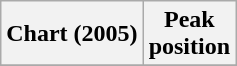<table class="wikitable plainrowheaders">
<tr>
<th scope="col">Chart (2005)</th>
<th scope="col">Peak<br>position</th>
</tr>
<tr>
</tr>
</table>
